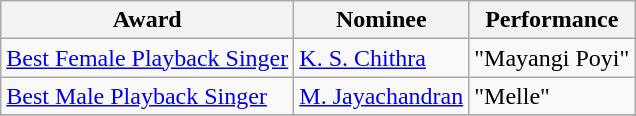<table class=wikitable>
<tr>
<th>Award</th>
<th>Nominee</th>
<th>Performance</th>
</tr>
<tr>
<td><a href='#'>Best Female Playback Singer</a></td>
<td><a href='#'>K. S. Chithra</a></td>
<td>"Mayangi Poyi"</td>
</tr>
<tr>
<td><a href='#'>Best Male Playback Singer</a></td>
<td><a href='#'>M. Jayachandran</a></td>
<td>"Melle"</td>
</tr>
<tr>
</tr>
</table>
